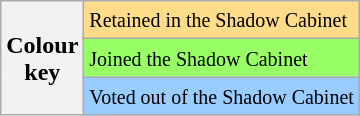<table class="wikitable">
<tr>
<th rowspan=3>Colour<br>key</th>
<td bgcolor=ffdd88><small>Retained in the Shadow Cabinet</small></td>
</tr>
<tr bgcolor=99ff66>
<td><small>Joined the Shadow Cabinet</small></td>
</tr>
<tr bgcolor=99ccff>
<td><small>Voted out of the Shadow Cabinet</small></td>
</tr>
</table>
